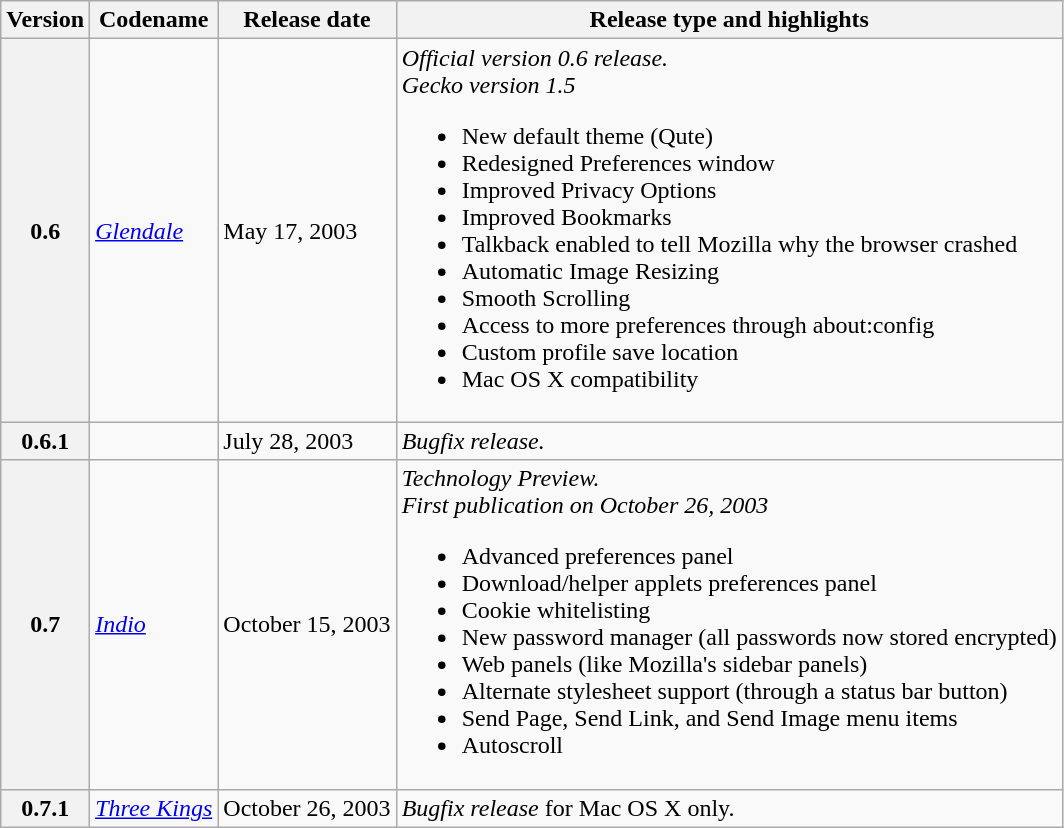<table class="wikitable mw-collapsible">
<tr>
<th scope="col">Version</th>
<th scope="col">Codename</th>
<th scope="col">Release date</th>
<th scope="col">Release type and highlights</th>
</tr>
<tr>
<th scope="row">0.6</th>
<td><em><a href='#'>Glendale</a></em></td>
<td>May 17, 2003</td>
<td><em>Official version 0.6 release.</em><br><em>Gecko version 1.5</em><ul><li>New default theme (Qute)</li><li>Redesigned Preferences window</li><li>Improved Privacy Options</li><li>Improved Bookmarks</li><li>Talkback enabled to tell Mozilla why the browser crashed</li><li>Automatic Image Resizing</li><li>Smooth Scrolling</li><li>Access to more preferences through about:config</li><li>Custom profile save location</li><li>Mac OS X compatibility</li></ul></td>
</tr>
<tr>
<th scope="row">0.6.1</th>
<td></td>
<td>July 28, 2003</td>
<td><em>Bugfix release.</em></td>
</tr>
<tr>
<th scope="row">0.7</th>
<td><em><a href='#'>Indio</a></em></td>
<td>October 15, 2003</td>
<td><em>Technology Preview.</em><br><em>First publication on October 26, 2003</em><ul><li>Advanced preferences panel</li><li>Download/helper applets preferences panel</li><li>Cookie whitelisting</li><li>New password manager (all passwords now stored encrypted)</li><li>Web panels (like Mozilla's sidebar panels)</li><li>Alternate stylesheet support (through a status bar button)</li><li>Send Page, Send Link, and Send Image menu items</li><li>Autoscroll</li></ul></td>
</tr>
<tr>
<th scope="row">0.7.1</th>
<td><em><a href='#'>Three Kings</a></em></td>
<td>October 26, 2003</td>
<td><em>Bugfix release</em> for Mac OS X only.</td>
</tr>
</table>
